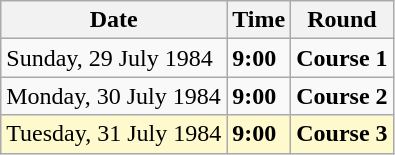<table class="wikitable">
<tr>
<th>Date</th>
<th>Time</th>
<th>Round</th>
</tr>
<tr>
<td>Sunday, 29 July 1984</td>
<td><strong>9:00</strong></td>
<td><strong>Course 1</strong></td>
</tr>
<tr>
<td>Monday, 30 July 1984</td>
<td><strong>9:00</strong></td>
<td><strong>Course 2</strong></td>
</tr>
<tr style=background:lemonchiffon>
<td>Tuesday, 31 July 1984</td>
<td><strong>9:00</strong></td>
<td><strong>Course 3</strong></td>
</tr>
</table>
